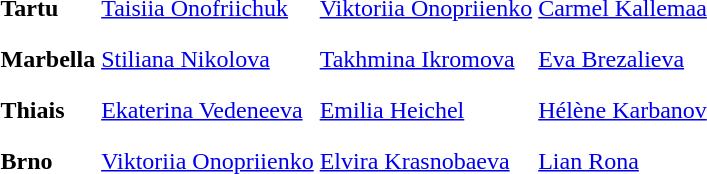<table>
<tr>
<th scope=row style="text-align:left">Tartu</th>
<td style="height:30px;"> <a href='#'>Taisiia Onofriichuk</a></td>
<td style="height:30px;"> <a href='#'>Viktoriia Onopriienko</a></td>
<td style="height:30px;"> <a href='#'>Carmel Kallemaa</a></td>
</tr>
<tr>
<th scope=row style="text-align:left">Marbella</th>
<td style="height:30px;"> <a href='#'>Stiliana Nikolova</a></td>
<td style="height:30px;"> <a href='#'>Takhmina Ikromova</a></td>
<td style="height:30px;"> <a href='#'>Eva Brezalieva</a></td>
</tr>
<tr>
<th scope=row style="text-align:left">Thiais</th>
<td style="height:30px;"> <a href='#'>Ekaterina Vedeneeva</a></td>
<td style="height:30px;"> <a href='#'>Emilia Heichel</a></td>
<td style="height:30px;"> <a href='#'>Hélène Karbanov</a></td>
</tr>
<tr>
<th scope=row style="text-align:left">Brno</th>
<td style="height:30px;"> <a href='#'>Viktoriia Onopriienko</a></td>
<td style="height:30px;"> <a href='#'>Elvira Krasnobaeva</a></td>
<td style="height:30px;"> <a href='#'>Lian Rona</a></td>
</tr>
</table>
